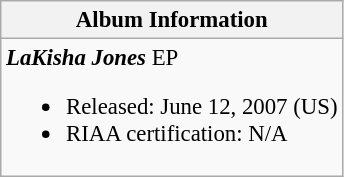<table class="wikitable" style="font-size: 95%;">
<tr>
<th>Album Information</th>
</tr>
<tr>
<td><strong><em>LaKisha Jones</em></strong> EP<br><ul><li>Released: June 12, 2007 (US)</li><li>RIAA certification: N/A</li></ul></td>
</tr>
</table>
